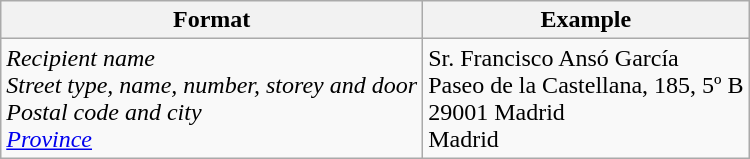<table class="wikitable">
<tr>
<th>Format</th>
<th>Example</th>
</tr>
<tr>
<td><em>Recipient name</em> <br><em>Street type, name, number, storey and door</em> <br><em>Postal code and city</em><br><em><a href='#'>Province</a></em></td>
<td>Sr. Francisco Ansó García<br> Paseo de la Castellana, 185, 5º B <br> 29001 Madrid <br> Madrid</td>
</tr>
</table>
